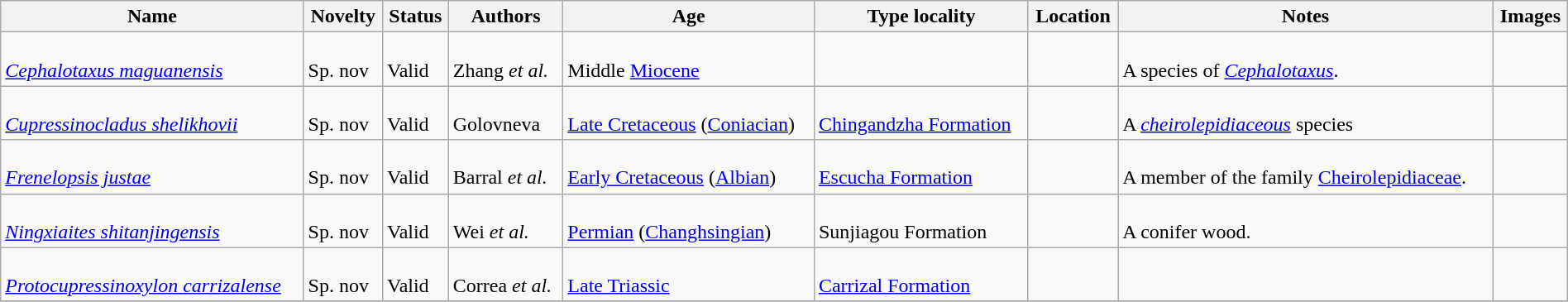<table class="wikitable sortable" align="center" width="100%">
<tr>
<th>Name</th>
<th>Novelty</th>
<th>Status</th>
<th>Authors</th>
<th>Age</th>
<th>Type locality</th>
<th>Location</th>
<th>Notes</th>
<th>Images</th>
</tr>
<tr>
<td><br><em><a href='#'>Cephalotaxus maguanensis</a></em></td>
<td><br>Sp. nov</td>
<td><br>Valid</td>
<td><br>Zhang <em>et al.</em></td>
<td><br>Middle <a href='#'>Miocene</a></td>
<td></td>
<td><br></td>
<td><br>A species of <em><a href='#'>Cephalotaxus</a></em>.</td>
<td></td>
</tr>
<tr>
<td><br><em><a href='#'>Cupressinocladus shelikhovii</a></em></td>
<td><br>Sp. nov</td>
<td><br>Valid</td>
<td><br>Golovneva</td>
<td><br><a href='#'>Late Cretaceous</a> (<a href='#'>Coniacian</a>)</td>
<td><br><a href='#'>Chingandzha Formation</a></td>
<td><br></td>
<td><br>A <em><a href='#'>cheirolepidiaceous</a></em> species</td>
<td></td>
</tr>
<tr>
<td><br><em><a href='#'>Frenelopsis justae</a></em></td>
<td><br>Sp. nov</td>
<td><br>Valid</td>
<td><br>Barral <em>et al.</em></td>
<td><br><a href='#'>Early Cretaceous</a> (<a href='#'>Albian</a>)</td>
<td><br><a href='#'>Escucha Formation</a></td>
<td><br></td>
<td><br>A member of the family <a href='#'>Cheirolepidiaceae</a>.</td>
<td></td>
</tr>
<tr>
<td><br><em><a href='#'>Ningxiaites shitanjingensis</a></em></td>
<td><br>Sp. nov</td>
<td><br>Valid</td>
<td><br>Wei <em>et al.</em></td>
<td><br><a href='#'>Permian</a> (<a href='#'>Changhsingian</a>)</td>
<td><br>Sunjiagou Formation</td>
<td><br></td>
<td><br>A conifer wood.</td>
<td></td>
</tr>
<tr>
<td><br><em><a href='#'>Protocupressinoxylon carrizalense</a></em></td>
<td><br>Sp. nov</td>
<td><br>Valid</td>
<td><br>Correa <em>et al.</em></td>
<td><br><a href='#'>Late Triassic</a></td>
<td><br><a href='#'>Carrizal Formation</a></td>
<td><br></td>
<td></td>
<td></td>
</tr>
<tr>
</tr>
</table>
